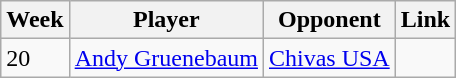<table class=wikitable>
<tr>
<th>Week</th>
<th>Player</th>
<th>Opponent</th>
<th>Link</th>
</tr>
<tr>
<td>20</td>
<td> <a href='#'>Andy Gruenebaum</a></td>
<td><a href='#'>Chivas USA</a></td>
<td></td>
</tr>
</table>
